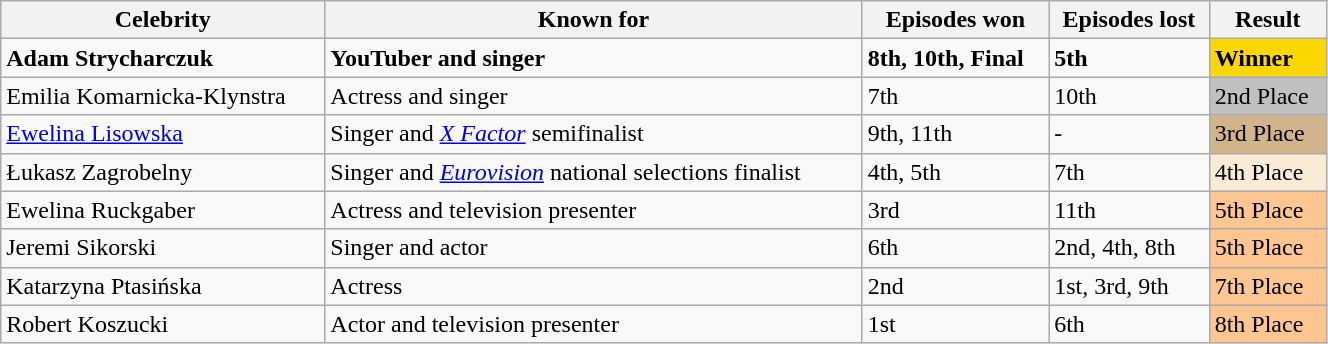<table class="wikitable" style="width:70%;">
<tr>
<th>Celebrity</th>
<th>Known for</th>
<th>Episodes won</th>
<th>Episodes lost</th>
<th>Result</th>
</tr>
<tr>
<td><strong>Adam Strycharczuk</strong></td>
<td><strong>YouTuber and singer</strong></td>
<td><strong>8th, 10th, Final</strong></td>
<td><strong>5th</strong></td>
<td bgcolor="gold"><strong>Winner</strong></td>
</tr>
<tr>
<td>Emilia Komarnicka-Klynstra</td>
<td>Actress and singer</td>
<td>7th</td>
<td>10th</td>
<td bgcolor="silver">2nd Place</td>
</tr>
<tr>
<td><a href='#'>Ewelina Lisowska</a></td>
<td>Singer and <em><a href='#'>X Factor</a></em> semifinalist</td>
<td>9th, 11th</td>
<td>-</td>
<td bgcolor="tan">3rd Place</td>
</tr>
<tr>
<td>Łukasz Zagrobelny</td>
<td>Singer and <em><a href='#'>Eurovision</a></em> national selections finalist</td>
<td>4th, 5th</td>
<td>7th</td>
<td bgcolor="antiquewhite">4th Place</td>
</tr>
<tr>
<td>Ewelina Ruckgaber</td>
<td>Actress and television presenter</td>
<td>3rd</td>
<td>11th</td>
<td bgcolor="fdc58f">5th Place</td>
</tr>
<tr>
<td>Jeremi Sikorski</td>
<td>Singer and actor</td>
<td>6th</td>
<td>2nd, 4th, 8th</td>
<td bgcolor="fdc58f">5th Place</td>
</tr>
<tr>
<td>Katarzyna Ptasińska</td>
<td>Actress</td>
<td>2nd</td>
<td>1st, 3rd, 9th</td>
<td bgcolor="fdc58f">7th Place</td>
</tr>
<tr>
<td>Robert Koszucki</td>
<td>Actor and television presenter</td>
<td>1st</td>
<td>6th</td>
<td bgcolor="fdc58f">8th Place</td>
</tr>
</table>
